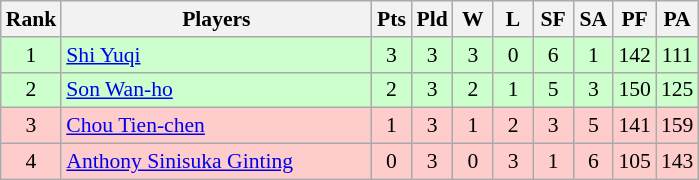<table class="wikitable" style="font-size:90%; text-align:center">
<tr>
<th width="20">Rank</th>
<th width="200">Players</th>
<th width="20">Pts</th>
<th width="20">Pld</th>
<th width="20">W</th>
<th width="20">L</th>
<th width="20">SF</th>
<th width="20">SA</th>
<th width="20">PF</th>
<th width="20">PA</th>
</tr>
<tr bgcolor="#ccffcc">
<td>1</td>
<td style="text-align:left"> <a href='#'>Shi Yuqi</a></td>
<td>3</td>
<td>3</td>
<td>3</td>
<td>0</td>
<td>6</td>
<td>1</td>
<td>142</td>
<td>111</td>
</tr>
<tr bgcolor="#ccffcc">
<td>2</td>
<td style="text-align:left"> <a href='#'>Son Wan-ho</a></td>
<td>2</td>
<td>3</td>
<td>2</td>
<td>1</td>
<td>5</td>
<td>3</td>
<td>150</td>
<td>125</td>
</tr>
<tr bgcolor="ffcccc">
<td>3</td>
<td style="text-align:left"> <a href='#'>Chou Tien-chen</a></td>
<td>1</td>
<td>3</td>
<td>1</td>
<td>2</td>
<td>3</td>
<td>5</td>
<td>141</td>
<td>159</td>
</tr>
<tr bgcolor="ffcccc">
<td>4</td>
<td style="text-align:left"> <a href='#'>Anthony Sinisuka Ginting</a></td>
<td>0</td>
<td>3</td>
<td>0</td>
<td>3</td>
<td>1</td>
<td>6</td>
<td>105</td>
<td>143</td>
</tr>
</table>
